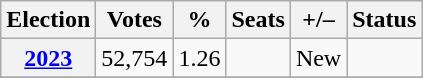<table class="wikitable" style="text-align:left;">
<tr>
<th>Election</th>
<th>Votes</th>
<th>%</th>
<th>Seats</th>
<th>+/–</th>
<th>Status</th>
</tr>
<tr>
<th><a href='#'>2023</a></th>
<td>52,754</td>
<td>1.26</td>
<td></td>
<td>New</td>
<td></td>
</tr>
<tr>
</tr>
</table>
